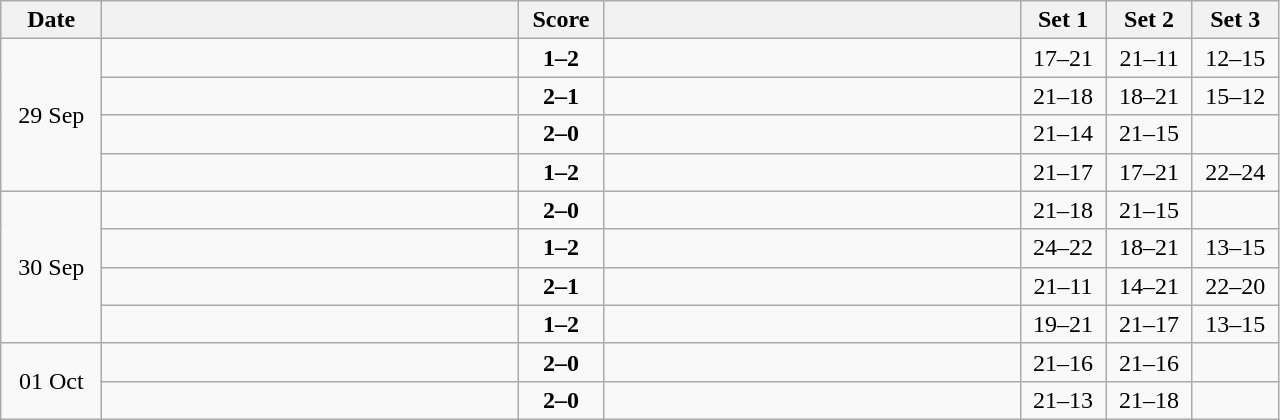<table class="wikitable" style="text-align: center;">
<tr>
<th width="60">Date</th>
<th align="right" width="270"></th>
<th width="50">Score</th>
<th align="left" width="270"></th>
<th width="50">Set 1</th>
<th width="50">Set 2</th>
<th width="50">Set 3</th>
</tr>
<tr>
<td rowspan=4>29 Sep</td>
<td align=left></td>
<td align=center><strong>1–2</strong></td>
<td align=left><strong></strong></td>
<td>17–21</td>
<td>21–11</td>
<td>12–15</td>
</tr>
<tr>
<td align=left><strong></strong></td>
<td align=center><strong>2–1</strong></td>
<td align=left></td>
<td>21–18</td>
<td>18–21</td>
<td>15–12</td>
</tr>
<tr>
<td align=left><strong></strong></td>
<td align=center><strong>2–0</strong></td>
<td align=left></td>
<td>21–14</td>
<td>21–15</td>
<td></td>
</tr>
<tr>
<td align=left></td>
<td align=center><strong>1–2</strong></td>
<td align=left><strong></strong></td>
<td>21–17</td>
<td>17–21</td>
<td>22–24</td>
</tr>
<tr>
<td rowspan=4>30 Sep</td>
<td align=left><strong></strong></td>
<td align=center><strong>2–0</strong></td>
<td align=left></td>
<td>21–18</td>
<td>21–15</td>
<td></td>
</tr>
<tr>
<td align=left></td>
<td align=center><strong>1–2</strong></td>
<td align=left><strong></strong></td>
<td>24–22</td>
<td>18–21</td>
<td>13–15</td>
</tr>
<tr>
<td align=left><strong></strong></td>
<td align=center><strong>2–1</strong></td>
<td align=left></td>
<td>21–11</td>
<td>14–21</td>
<td>22–20</td>
</tr>
<tr>
<td align=left></td>
<td align=center><strong>1–2</strong></td>
<td align=left><strong></strong></td>
<td>19–21</td>
<td>21–17</td>
<td>13–15</td>
</tr>
<tr>
<td rowspan=2>01 Oct</td>
<td align=left><strong></strong></td>
<td align=center><strong>2–0</strong></td>
<td align=left></td>
<td>21–16</td>
<td>21–16</td>
<td></td>
</tr>
<tr>
<td align=left><strong></strong></td>
<td align=center><strong>2–0</strong></td>
<td align=left></td>
<td>21–13</td>
<td>21–18</td>
<td></td>
</tr>
</table>
